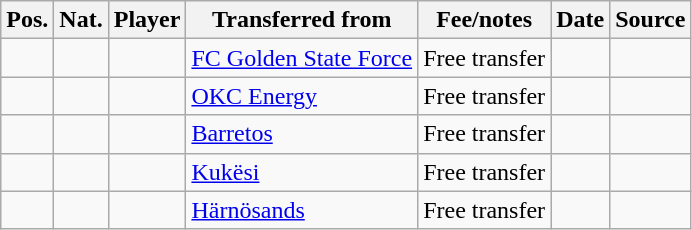<table class="wikitable sortable" style="text-align: left">
<tr>
<th><strong>Pos.</strong></th>
<th><strong>Nat.</strong></th>
<th><strong>Player</strong></th>
<th><strong>Transferred from</strong></th>
<th><strong>Fee/notes</strong></th>
<th><strong>Date</strong></th>
<th class=unsortable><strong>Source</strong></th>
</tr>
<tr>
<td></td>
<td></td>
<td></td>
<td><a href='#'>FC Golden State Force</a> </td>
<td>Free transfer</td>
<td></td>
<td></td>
</tr>
<tr>
<td></td>
<td></td>
<td></td>
<td><a href='#'>OKC Energy</a> </td>
<td>Free transfer</td>
<td></td>
<td></td>
</tr>
<tr>
<td></td>
<td></td>
<td></td>
<td><a href='#'>Barretos</a> </td>
<td>Free transfer</td>
<td></td>
<td></td>
</tr>
<tr>
<td></td>
<td></td>
<td></td>
<td><a href='#'>Kukësi</a> </td>
<td>Free transfer</td>
<td></td>
<td></td>
</tr>
<tr>
<td></td>
<td></td>
<td></td>
<td><a href='#'>Härnösands</a> </td>
<td>Free transfer</td>
<td></td>
<td></td>
</tr>
</table>
